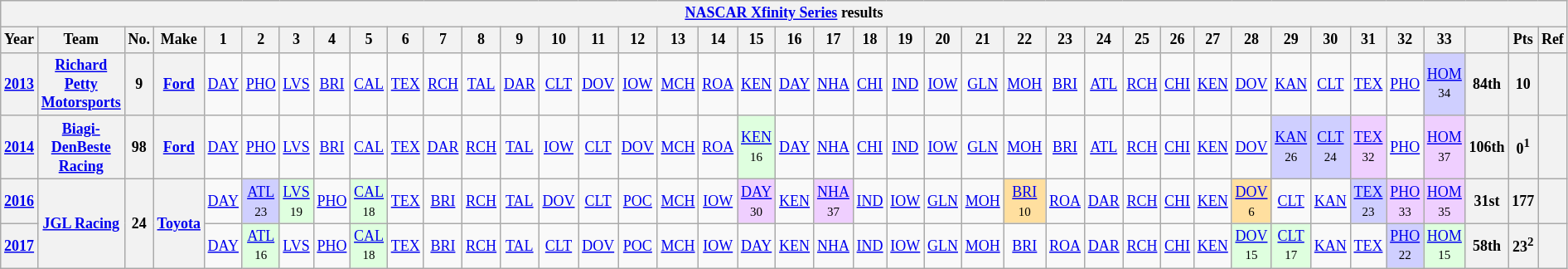<table class="wikitable" style="text-align:center; font-size:75%">
<tr>
<th colspan=40><a href='#'>NASCAR Xfinity Series</a> results</th>
</tr>
<tr>
<th>Year</th>
<th>Team</th>
<th>No.</th>
<th>Make</th>
<th>1</th>
<th>2</th>
<th>3</th>
<th>4</th>
<th>5</th>
<th>6</th>
<th>7</th>
<th>8</th>
<th>9</th>
<th>10</th>
<th>11</th>
<th>12</th>
<th>13</th>
<th>14</th>
<th>15</th>
<th>16</th>
<th>17</th>
<th>18</th>
<th>19</th>
<th>20</th>
<th>21</th>
<th>22</th>
<th>23</th>
<th>24</th>
<th>25</th>
<th>26</th>
<th>27</th>
<th>28</th>
<th>29</th>
<th>30</th>
<th>31</th>
<th>32</th>
<th>33</th>
<th></th>
<th>Pts</th>
<th>Ref</th>
</tr>
<tr>
<th><a href='#'>2013</a></th>
<th><a href='#'>Richard Petty Motorsports</a></th>
<th>9</th>
<th><a href='#'>Ford</a></th>
<td><a href='#'>DAY</a></td>
<td><a href='#'>PHO</a></td>
<td><a href='#'>LVS</a></td>
<td><a href='#'>BRI</a></td>
<td><a href='#'>CAL</a></td>
<td><a href='#'>TEX</a></td>
<td><a href='#'>RCH</a></td>
<td><a href='#'>TAL</a></td>
<td><a href='#'>DAR</a></td>
<td><a href='#'>CLT</a></td>
<td><a href='#'>DOV</a></td>
<td><a href='#'>IOW</a></td>
<td><a href='#'>MCH</a></td>
<td><a href='#'>ROA</a></td>
<td><a href='#'>KEN</a></td>
<td><a href='#'>DAY</a></td>
<td><a href='#'>NHA</a></td>
<td><a href='#'>CHI</a></td>
<td><a href='#'>IND</a></td>
<td><a href='#'>IOW</a></td>
<td><a href='#'>GLN</a></td>
<td><a href='#'>MOH</a></td>
<td><a href='#'>BRI</a></td>
<td><a href='#'>ATL</a></td>
<td><a href='#'>RCH</a></td>
<td><a href='#'>CHI</a></td>
<td><a href='#'>KEN</a></td>
<td><a href='#'>DOV</a></td>
<td><a href='#'>KAN</a></td>
<td><a href='#'>CLT</a></td>
<td><a href='#'>TEX</a></td>
<td><a href='#'>PHO</a></td>
<td style="background:#CFCFFF;"><a href='#'>HOM</a><br><small>34</small></td>
<th>84th</th>
<th>10</th>
<th></th>
</tr>
<tr>
<th><a href='#'>2014</a></th>
<th><a href='#'>Biagi-DenBeste Racing</a></th>
<th>98</th>
<th><a href='#'>Ford</a></th>
<td><a href='#'>DAY</a></td>
<td><a href='#'>PHO</a></td>
<td><a href='#'>LVS</a></td>
<td><a href='#'>BRI</a></td>
<td><a href='#'>CAL</a></td>
<td><a href='#'>TEX</a></td>
<td><a href='#'>DAR</a></td>
<td><a href='#'>RCH</a></td>
<td><a href='#'>TAL</a></td>
<td><a href='#'>IOW</a></td>
<td><a href='#'>CLT</a></td>
<td><a href='#'>DOV</a></td>
<td><a href='#'>MCH</a></td>
<td><a href='#'>ROA</a></td>
<td style="background:#DFFFDF;"><a href='#'>KEN</a><br><small>16</small></td>
<td><a href='#'>DAY</a></td>
<td><a href='#'>NHA</a></td>
<td><a href='#'>CHI</a></td>
<td><a href='#'>IND</a></td>
<td><a href='#'>IOW</a></td>
<td><a href='#'>GLN</a></td>
<td><a href='#'>MOH</a></td>
<td><a href='#'>BRI</a></td>
<td><a href='#'>ATL</a></td>
<td><a href='#'>RCH</a></td>
<td><a href='#'>CHI</a></td>
<td><a href='#'>KEN</a></td>
<td><a href='#'>DOV</a></td>
<td style="background:#CFCFFF;"><a href='#'>KAN</a><br><small>26</small></td>
<td style="background:#CFCFFF;"><a href='#'>CLT</a><br><small>24</small></td>
<td style="background:#EFCFFF;"><a href='#'>TEX</a><br><small>32</small></td>
<td><a href='#'>PHO</a></td>
<td style="background:#EFCFFF;"><a href='#'>HOM</a><br><small>37</small></td>
<th>106th</th>
<th>0<sup>1</sup></th>
<th></th>
</tr>
<tr>
<th><a href='#'>2016</a></th>
<th rowspan=2><a href='#'>JGL Racing</a></th>
<th rowspan=2>24</th>
<th rowspan=2><a href='#'>Toyota</a></th>
<td><a href='#'>DAY</a></td>
<td style="background:#CFCFFF;"><a href='#'>ATL</a><br><small>23</small></td>
<td style="background:#DFFFDF;"><a href='#'>LVS</a><br><small>19</small></td>
<td><a href='#'>PHO</a></td>
<td style="background:#DFFFDF;"><a href='#'>CAL</a><br><small>18</small></td>
<td><a href='#'>TEX</a></td>
<td><a href='#'>BRI</a></td>
<td><a href='#'>RCH</a></td>
<td><a href='#'>TAL</a></td>
<td><a href='#'>DOV</a></td>
<td><a href='#'>CLT</a></td>
<td><a href='#'>POC</a></td>
<td><a href='#'>MCH</a></td>
<td><a href='#'>IOW</a></td>
<td style="background:#EFCFFF;"><a href='#'>DAY</a><br><small>30</small></td>
<td><a href='#'>KEN</a></td>
<td style="background:#EFCFFF;"><a href='#'>NHA</a><br><small>37</small></td>
<td><a href='#'>IND</a></td>
<td><a href='#'>IOW</a></td>
<td><a href='#'>GLN</a></td>
<td><a href='#'>MOH</a></td>
<td style="background:#FFDF9F;"><a href='#'>BRI</a><br><small>10</small></td>
<td><a href='#'>ROA</a></td>
<td><a href='#'>DAR</a></td>
<td><a href='#'>RCH</a></td>
<td><a href='#'>CHI</a></td>
<td><a href='#'>KEN</a></td>
<td style="background:#FFDF9F;"><a href='#'>DOV</a><br><small>6</small></td>
<td><a href='#'>CLT</a></td>
<td><a href='#'>KAN</a></td>
<td style="background:#CFCFFF;"><a href='#'>TEX</a><br><small>23</small></td>
<td style="background:#EFCFFF;"><a href='#'>PHO</a><br><small>33</small></td>
<td style="background:#EFCFFF;"><a href='#'>HOM</a><br><small>35</small></td>
<th>31st</th>
<th>177</th>
<th></th>
</tr>
<tr>
<th><a href='#'>2017</a></th>
<td><a href='#'>DAY</a></td>
<td style="background:#DFFFDF;"><a href='#'>ATL</a><br><small>16</small></td>
<td><a href='#'>LVS</a></td>
<td><a href='#'>PHO</a></td>
<td style="background:#DFFFDF;"><a href='#'>CAL</a><br><small>18</small></td>
<td><a href='#'>TEX</a></td>
<td><a href='#'>BRI</a></td>
<td><a href='#'>RCH</a></td>
<td><a href='#'>TAL</a></td>
<td><a href='#'>CLT</a></td>
<td><a href='#'>DOV</a></td>
<td><a href='#'>POC</a></td>
<td><a href='#'>MCH</a></td>
<td><a href='#'>IOW</a></td>
<td><a href='#'>DAY</a></td>
<td><a href='#'>KEN</a></td>
<td><a href='#'>NHA</a></td>
<td><a href='#'>IND</a></td>
<td><a href='#'>IOW</a></td>
<td><a href='#'>GLN</a></td>
<td><a href='#'>MOH</a></td>
<td><a href='#'>BRI</a></td>
<td><a href='#'>ROA</a></td>
<td><a href='#'>DAR</a></td>
<td><a href='#'>RCH</a></td>
<td><a href='#'>CHI</a></td>
<td><a href='#'>KEN</a></td>
<td style="background:#DFFFDF;"><a href='#'>DOV</a><br><small>15</small></td>
<td style="background:#DFFFDF;"><a href='#'>CLT</a><br><small>17</small></td>
<td><a href='#'>KAN</a></td>
<td><a href='#'>TEX</a></td>
<td style="background:#CFCFFF;"><a href='#'>PHO</a><br><small>22</small></td>
<td style="background:#DFFFDF;"><a href='#'>HOM</a><br><small>15</small></td>
<th>58th</th>
<th>23<sup>2</sup></th>
<th></th>
</tr>
</table>
